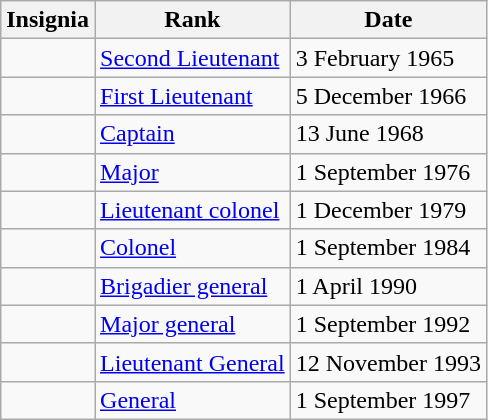<table class="wikitable">
<tr>
<th>Insignia</th>
<th>Rank</th>
<th>Date</th>
</tr>
<tr>
<td></td>
<td><a href='#'>Second Lieutenant</a></td>
<td>3 February 1965 </td>
</tr>
<tr>
<td></td>
<td><a href='#'>First Lieutenant</a></td>
<td>5 December 1966 </td>
</tr>
<tr>
<td></td>
<td><a href='#'>Captain</a></td>
<td>13 June 1968 </td>
</tr>
<tr>
<td></td>
<td><a href='#'>Major</a></td>
<td>1 September 1976 </td>
</tr>
<tr>
<td></td>
<td><a href='#'>Lieutenant colonel</a></td>
<td>1 December 1979 </td>
</tr>
<tr>
<td></td>
<td><a href='#'>Colonel</a></td>
<td>1 September 1984 </td>
</tr>
<tr>
<td></td>
<td><a href='#'>Brigadier general</a></td>
<td>1 April 1990 </td>
</tr>
<tr>
<td></td>
<td><a href='#'>Major general</a></td>
<td>1 September 1992 </td>
</tr>
<tr>
<td></td>
<td><a href='#'>Lieutenant General</a></td>
<td>12 November 1993 </td>
</tr>
<tr>
<td></td>
<td><a href='#'>General</a></td>
<td>1 September 1997 </td>
</tr>
</table>
